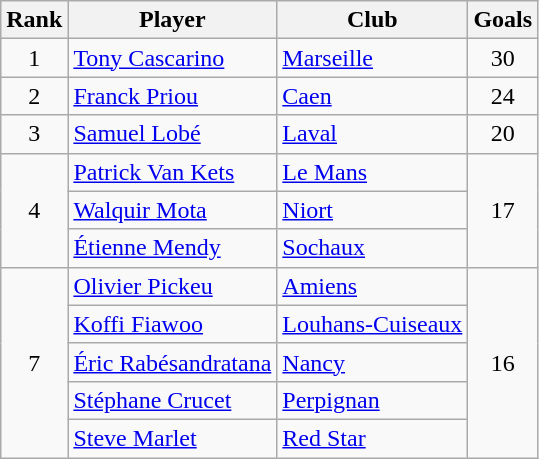<table class="wikitable" style="text-align:center">
<tr>
<th>Rank</th>
<th>Player</th>
<th>Club</th>
<th>Goals</th>
</tr>
<tr>
<td>1</td>
<td align="left"> <a href='#'>Tony Cascarino</a></td>
<td align="left"><a href='#'>Marseille</a></td>
<td>30</td>
</tr>
<tr>
<td>2</td>
<td align="left"> <a href='#'>Franck Priou</a></td>
<td align="left"><a href='#'>Caen</a></td>
<td>24</td>
</tr>
<tr>
<td>3</td>
<td align="left"> <a href='#'>Samuel Lobé</a></td>
<td align="left"><a href='#'>Laval</a></td>
<td>20</td>
</tr>
<tr>
<td rowspan="3">4</td>
<td align="left"> <a href='#'>Patrick Van Kets</a></td>
<td align="left"><a href='#'>Le Mans</a></td>
<td rowspan="3">17</td>
</tr>
<tr>
<td align="left"> <a href='#'>Walquir Mota</a></td>
<td align="left"><a href='#'>Niort</a></td>
</tr>
<tr>
<td align="left"> <a href='#'>Étienne Mendy</a></td>
<td align="left"><a href='#'>Sochaux</a></td>
</tr>
<tr>
<td rowspan="5">7</td>
<td align="left"> <a href='#'>Olivier Pickeu</a></td>
<td align="left"><a href='#'>Amiens</a></td>
<td rowspan="5">16</td>
</tr>
<tr>
<td align="left"> <a href='#'>Koffi Fiawoo</a></td>
<td align="left"><a href='#'>Louhans-Cuiseaux</a></td>
</tr>
<tr>
<td align="left"> <a href='#'>Éric Rabésandratana</a></td>
<td align="left"><a href='#'>Nancy</a></td>
</tr>
<tr>
<td align="left"> <a href='#'>Stéphane Crucet</a></td>
<td align="left"><a href='#'>Perpignan</a></td>
</tr>
<tr>
<td align="left"> <a href='#'>Steve Marlet</a></td>
<td align="left"><a href='#'>Red Star</a></td>
</tr>
</table>
